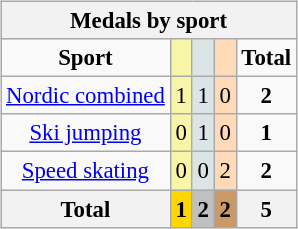<table class="wikitable" style="font-size:95%;float:right;clear:right;">
<tr style="background:#efefef;">
<th colspan=5><strong>Medals by sport</strong></th>
</tr>
<tr align=center>
<td><strong>Sport</strong></td>
<td bgcolor=#f7f6a8></td>
<td bgcolor=#dce5e5></td>
<td bgcolor=#ffdab9></td>
<td><strong>Total</strong></td>
</tr>
<tr align=center>
<td><a href='#'>Nordic combined</a></td>
<td style="background:#F7F6A8;">1</td>
<td style="background:#DCE5E5;">1</td>
<td style="background:#FFDAB9;">0</td>
<td><strong>2</strong></td>
</tr>
<tr align=center>
<td><a href='#'>Ski jumping</a></td>
<td style="background:#F7F6A8;">0</td>
<td style="background:#DCE5E5;">1</td>
<td style="background:#FFDAB9;">0</td>
<td><strong>1</strong></td>
</tr>
<tr align=center>
<td><a href='#'>Speed skating</a></td>
<td style="background:#F7F6A8;">0</td>
<td style="background:#DCE5E5;">0</td>
<td style="background:#FFDAB9;">2</td>
<td><strong>2</strong></td>
</tr>
<tr align=center>
<th>Total</th>
<th style="background:gold">1</th>
<th style="background:silver">2</th>
<th style="background:#c96">2</th>
<th>5</th>
</tr>
</table>
